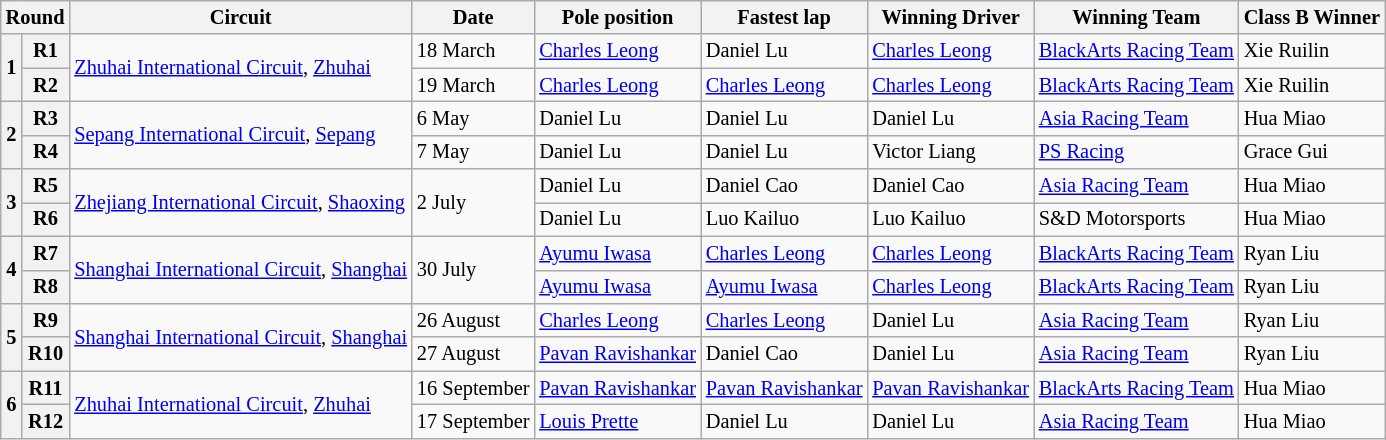<table class="wikitable" style="font-size: 85%">
<tr>
<th colspan=2>Round</th>
<th>Circuit</th>
<th>Date</th>
<th>Pole position</th>
<th>Fastest lap</th>
<th>Winning Driver</th>
<th>Winning Team</th>
<th>Class B Winner</th>
</tr>
<tr>
<th rowspan=2>1</th>
<th>R1</th>
<td rowspan=2> <a href='#'>Zhuhai International Circuit</a>, <a href='#'>Zhuhai</a></td>
<td>18 March</td>
<td> <a href='#'>Charles Leong</a></td>
<td> Daniel Lu</td>
<td> <a href='#'>Charles Leong</a></td>
<td><a href='#'>BlackArts Racing Team</a></td>
<td> Xie Ruilin</td>
</tr>
<tr>
<th>R2</th>
<td>19 March</td>
<td> <a href='#'>Charles Leong</a></td>
<td> <a href='#'>Charles Leong</a></td>
<td> <a href='#'>Charles Leong</a></td>
<td><a href='#'>BlackArts Racing Team</a></td>
<td> Xie Ruilin</td>
</tr>
<tr>
<th rowspan=2>2</th>
<th>R3</th>
<td rowspan=2> <a href='#'>Sepang International Circuit</a>, <a href='#'>Sepang</a></td>
<td>6 May</td>
<td> Daniel Lu</td>
<td> Daniel Lu</td>
<td> Daniel Lu</td>
<td><a href='#'>Asia Racing Team</a></td>
<td> Hua Miao</td>
</tr>
<tr>
<th>R4</th>
<td>7 May</td>
<td> Daniel Lu</td>
<td> Daniel Lu</td>
<td> Victor Liang</td>
<td><a href='#'>PS Racing</a></td>
<td> Grace Gui</td>
</tr>
<tr>
<th rowspan=2>3</th>
<th>R5</th>
<td rowspan=2> <a href='#'>Zhejiang International Circuit</a>, <a href='#'>Shaoxing</a></td>
<td rowspan=2>2 July</td>
<td> Daniel Lu</td>
<td> Daniel Cao</td>
<td> Daniel Cao</td>
<td><a href='#'>Asia Racing Team</a></td>
<td> Hua Miao</td>
</tr>
<tr>
<th>R6</th>
<td> Daniel Lu</td>
<td> Luo Kailuo</td>
<td> Luo Kailuo</td>
<td>S&D Motorsports</td>
<td> Hua Miao</td>
</tr>
<tr>
<th rowspan=2>4</th>
<th>R7</th>
<td rowspan=2> <a href='#'>Shanghai International Circuit</a>, <a href='#'>Shanghai</a></td>
<td rowspan=2>30 July</td>
<td> <a href='#'>Ayumu Iwasa</a></td>
<td> <a href='#'>Charles Leong</a></td>
<td> <a href='#'>Charles Leong</a></td>
<td><a href='#'>BlackArts Racing Team</a></td>
<td> Ryan Liu</td>
</tr>
<tr>
<th>R8</th>
<td> <a href='#'>Ayumu Iwasa</a></td>
<td> <a href='#'>Ayumu Iwasa</a></td>
<td> <a href='#'>Charles Leong</a></td>
<td><a href='#'>BlackArts Racing Team</a></td>
<td> Ryan Liu</td>
</tr>
<tr>
<th rowspan=2>5</th>
<th>R9</th>
<td rowspan=2> <a href='#'>Shanghai International Circuit</a>, <a href='#'>Shanghai</a></td>
<td>26 August</td>
<td> <a href='#'>Charles Leong</a></td>
<td> <a href='#'>Charles Leong</a></td>
<td> Daniel Lu</td>
<td><a href='#'>Asia Racing Team</a></td>
<td> Ryan Liu</td>
</tr>
<tr>
<th>R10</th>
<td>27 August</td>
<td> <a href='#'>Pavan Ravishankar</a></td>
<td> Daniel Cao</td>
<td> Daniel Lu</td>
<td><a href='#'>Asia Racing Team</a></td>
<td> Ryan Liu</td>
</tr>
<tr>
<th rowspan=2>6</th>
<th>R11</th>
<td rowspan=2> <a href='#'>Zhuhai International Circuit</a>, <a href='#'>Zhuhai</a></td>
<td>16 September</td>
<td> <a href='#'>Pavan Ravishankar</a></td>
<td> <a href='#'>Pavan Ravishankar</a></td>
<td> <a href='#'>Pavan Ravishankar</a></td>
<td><a href='#'>BlackArts Racing Team</a></td>
<td> Hua Miao</td>
</tr>
<tr>
<th>R12</th>
<td>17 September</td>
<td> <a href='#'>Louis Prette</a></td>
<td> Daniel Lu</td>
<td> Daniel Lu</td>
<td><a href='#'>Asia Racing Team</a></td>
<td> Hua Miao</td>
</tr>
</table>
